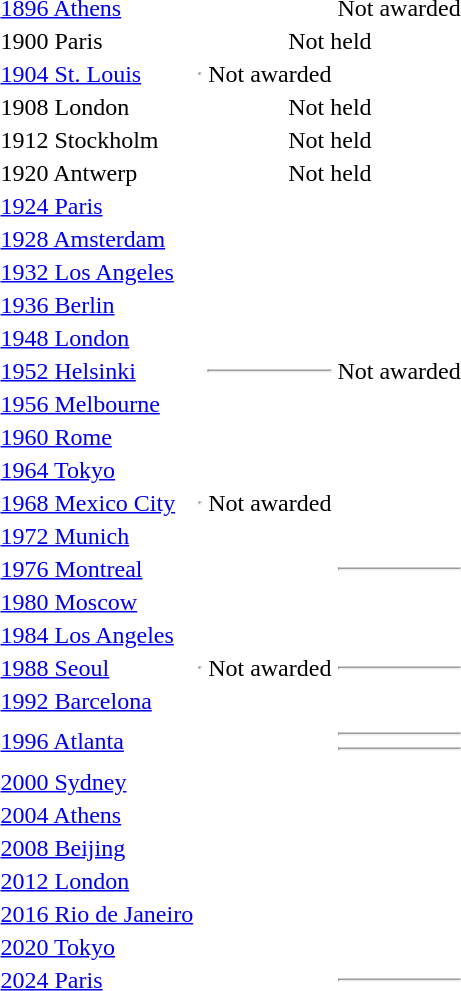<table>
<tr>
<td><a href='#'>1896 Athens</a><br></td>
<td></td>
<td></td>
<td>Not awarded</td>
</tr>
<tr>
<td>1900 Paris</td>
<td colspan=3 align=center>Not held</td>
</tr>
<tr>
<td><a href='#'>1904 St. Louis</a><br></td>
<td><hr></td>
<td>Not awarded</td>
<td></td>
</tr>
<tr>
<td>1908 London</td>
<td colspan=3 align=center>Not held</td>
</tr>
<tr>
<td>1912 Stockholm</td>
<td colspan=3 align=center>Not held</td>
</tr>
<tr>
<td>1920 Antwerp</td>
<td colspan=3 align=center>Not held</td>
</tr>
<tr>
<td><a href='#'>1924 Paris</a><br></td>
<td></td>
<td></td>
<td></td>
</tr>
<tr>
<td><a href='#'>1928 Amsterdam</a><br></td>
<td></td>
<td></td>
<td></td>
</tr>
<tr>
<td><a href='#'>1932 Los Angeles</a><br></td>
<td></td>
<td></td>
<td></td>
</tr>
<tr>
<td><a href='#'>1936 Berlin</a><br></td>
<td></td>
<td></td>
<td></td>
</tr>
<tr>
<td><a href='#'>1948 London</a><br></td>
<td></td>
<td></td>
<td></td>
</tr>
<tr>
<td><a href='#'>1952 Helsinki</a><br></td>
<td></td>
<td><hr></td>
<td>Not awarded</td>
</tr>
<tr>
<td><a href='#'>1956 Melbourne</a><br></td>
<td></td>
<td></td>
<td></td>
</tr>
<tr>
<td><a href='#'>1960 Rome</a><br></td>
<td></td>
<td></td>
<td></td>
</tr>
<tr>
<td><a href='#'>1964 Tokyo</a><br></td>
<td></td>
<td></td>
<td></td>
</tr>
<tr>
<td><a href='#'>1968 Mexico City</a><br></td>
<td><hr></td>
<td>Not awarded</td>
<td></td>
</tr>
<tr>
<td><a href='#'>1972 Munich</a><br></td>
<td></td>
<td></td>
<td></td>
</tr>
<tr>
<td><a href='#'>1976 Montreal</a><br></td>
<td></td>
<td></td>
<td><hr></td>
</tr>
<tr>
<td><a href='#'>1980 Moscow</a><br></td>
<td></td>
<td></td>
<td></td>
</tr>
<tr>
<td><a href='#'>1984 Los Angeles</a><br></td>
<td></td>
<td></td>
<td></td>
</tr>
<tr>
<td><a href='#'>1988 Seoul</a><br></td>
<td><hr></td>
<td>Not awarded</td>
<td><hr></td>
</tr>
<tr>
<td><a href='#'>1992 Barcelona</a><br></td>
<td></td>
<td></td>
<td></td>
</tr>
<tr>
<td><a href='#'>1996 Atlanta</a><br></td>
<td></td>
<td></td>
<td><hr><hr></td>
</tr>
<tr>
<td><a href='#'>2000 Sydney</a><br></td>
<td></td>
<td></td>
<td></td>
</tr>
<tr>
<td><a href='#'>2004 Athens</a><br></td>
<td></td>
<td></td>
<td></td>
</tr>
<tr>
<td><a href='#'>2008 Beijing</a><br></td>
<td></td>
<td></td>
<td></td>
</tr>
<tr>
<td><a href='#'>2012 London</a><br></td>
<td></td>
<td></td>
<td></td>
</tr>
<tr>
<td><a href='#'>2016 Rio de Janeiro</a><br></td>
<td></td>
<td></td>
<td></td>
</tr>
<tr>
<td><a href='#'>2020 Tokyo</a><br></td>
<td></td>
<td></td>
<td></td>
</tr>
<tr>
<td><a href='#'>2024 Paris</a><br></td>
<td></td>
<td></td>
<td><hr></td>
</tr>
</table>
